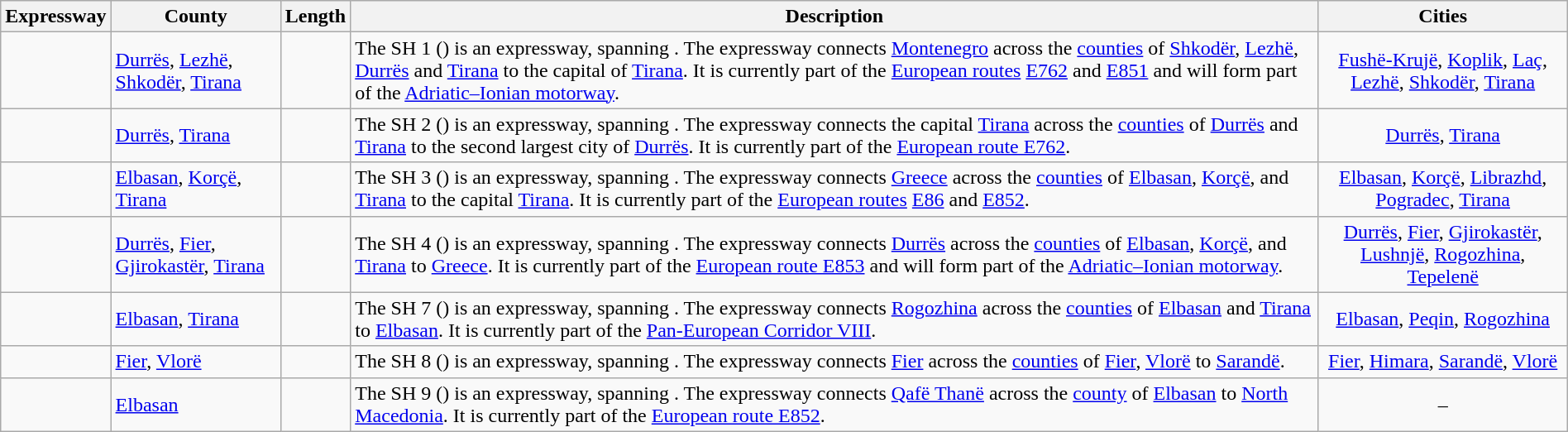<table class="wikitable" style="margin:auto;">
<tr>
<th width=80>Expressway</th>
<th>County</th>
<th>Length</th>
<th>Description</th>
<th>Cities</th>
</tr>
<tr>
<td align="center"></td>
<td><a href='#'>Durrës</a>, <a href='#'>Lezhë</a>, <a href='#'>Shkodër</a>, <a href='#'>Tirana</a></td>
<td></td>
<td>The SH 1 () is an expressway, spanning . The expressway connects <a href='#'>Montenegro</a> across the <a href='#'>counties</a> of <a href='#'>Shkodër</a>, <a href='#'>Lezhë</a>, <a href='#'>Durrës</a> and <a href='#'>Tirana</a> to the capital of <a href='#'>Tirana</a>. It is currently part of the <a href='#'>European routes</a> <a href='#'>E762</a> and <a href='#'>E851</a> and will form part of the <a href='#'>Adriatic–Ionian motorway</a>.</td>
<td align="center"><a href='#'>Fushë-Krujë</a>, <a href='#'>Koplik</a>, <a href='#'>Laç</a>, <a href='#'>Lezhë</a>, <a href='#'>Shkodër</a>, <a href='#'>Tirana</a></td>
</tr>
<tr>
<td align="center"></td>
<td><a href='#'>Durrës</a>, <a href='#'>Tirana</a></td>
<td></td>
<td>The SH 2 () is an expressway, spanning . The expressway connects the capital <a href='#'>Tirana</a> across the <a href='#'>counties</a> of <a href='#'>Durrës</a> and <a href='#'>Tirana</a> to the second largest city of <a href='#'>Durrës</a>. It is currently part of the <a href='#'>European route E762</a>.</td>
<td align="center"><a href='#'>Durrës</a>, <a href='#'>Tirana</a></td>
</tr>
<tr>
<td align="center"></td>
<td><a href='#'>Elbasan</a>, <a href='#'>Korçë</a>, <a href='#'>Tirana</a></td>
<td></td>
<td>The SH 3 () is an expressway, spanning . The expressway connects <a href='#'>Greece</a> across the <a href='#'>counties</a> of <a href='#'>Elbasan</a>, <a href='#'>Korçë</a>, and <a href='#'>Tirana</a> to the capital <a href='#'>Tirana</a>. It is currently part of the <a href='#'>European routes</a> <a href='#'>E86</a> and <a href='#'>E852</a>.</td>
<td align="center"><a href='#'>Elbasan</a>, <a href='#'>Korçë</a>, <a href='#'>Librazhd</a>, <a href='#'>Pogradec</a>, <a href='#'>Tirana</a></td>
</tr>
<tr>
<td align="center"></td>
<td><a href='#'>Durrës</a>, <a href='#'>Fier</a>, <a href='#'>Gjirokastër</a>, <a href='#'>Tirana</a></td>
<td></td>
<td>The SH 4 () is an expressway, spanning . The expressway connects <a href='#'>Durrës</a> across the <a href='#'>counties</a> of <a href='#'>Elbasan</a>, <a href='#'>Korçë</a>, and <a href='#'>Tirana</a> to <a href='#'>Greece</a>. It is currently part of the <a href='#'>European route E853</a> and will form part of the <a href='#'>Adriatic–Ionian motorway</a>.</td>
<td align="center"><a href='#'>Durrës</a>, <a href='#'>Fier</a>, <a href='#'>Gjirokastër</a>, <a href='#'>Lushnjë</a>, <a href='#'>Rogozhina</a>, <a href='#'>Tepelenë</a></td>
</tr>
<tr>
<td align="center"></td>
<td><a href='#'>Elbasan</a>, <a href='#'>Tirana</a></td>
<td></td>
<td>The SH 7 () is an expressway, spanning . The expressway connects <a href='#'>Rogozhina</a> across the <a href='#'>counties</a> of <a href='#'>Elbasan</a> and <a href='#'>Tirana</a> to <a href='#'>Elbasan</a>. It is currently part of the <a href='#'>Pan-European Corridor VIII</a>.</td>
<td align="center"><a href='#'>Elbasan</a>, <a href='#'>Peqin</a>, <a href='#'>Rogozhina</a></td>
</tr>
<tr>
<td align="center"></td>
<td><a href='#'>Fier</a>, <a href='#'>Vlorë</a></td>
<td></td>
<td>The SH 8 () is an expressway, spanning . The expressway connects <a href='#'>Fier</a> across the <a href='#'>counties</a> of <a href='#'>Fier</a>, <a href='#'>Vlorë</a> to <a href='#'>Sarandë</a>.</td>
<td align="center"><a href='#'>Fier</a>, <a href='#'>Himara</a>, <a href='#'>Sarandë</a>, <a href='#'>Vlorë</a></td>
</tr>
<tr>
<td align="center"></td>
<td><a href='#'>Elbasan</a></td>
<td></td>
<td>The SH 9 () is an expressway, spanning . The expressway connects <a href='#'>Qafë Thanë</a> across the <a href='#'>county</a> of <a href='#'>Elbasan</a> to <a href='#'>North Macedonia</a>. It is currently part of the <a href='#'>European route E852</a>.</td>
<td align="center">–</td>
</tr>
</table>
